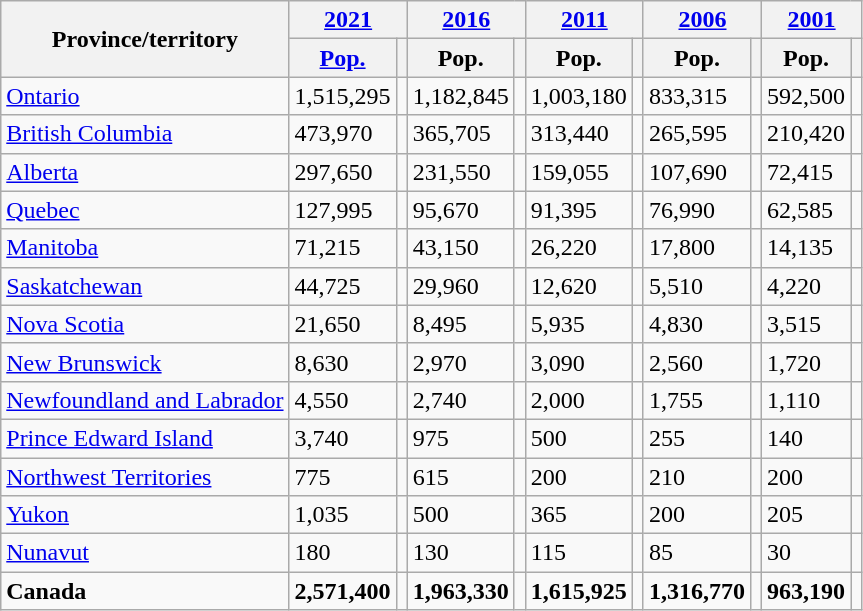<table class="wikitable collapsible sortable">
<tr>
<th rowspan="2">Province/territory</th>
<th colspan="2"><a href='#'>2021</a></th>
<th colspan="2"><a href='#'>2016</a></th>
<th colspan="2"><a href='#'>2011</a></th>
<th colspan="2"><a href='#'>2006</a></th>
<th colspan="2"><a href='#'>2001</a></th>
</tr>
<tr>
<th><a href='#'>Pop.</a></th>
<th></th>
<th>Pop.</th>
<th></th>
<th>Pop.</th>
<th></th>
<th>Pop.</th>
<th></th>
<th>Pop.</th>
<th></th>
</tr>
<tr>
<td><a href='#'>Ontario</a></td>
<td>1,515,295</td>
<td></td>
<td>1,182,845</td>
<td></td>
<td>1,003,180</td>
<td></td>
<td>833,315</td>
<td></td>
<td>592,500</td>
<td></td>
</tr>
<tr>
<td><a href='#'>British Columbia</a></td>
<td>473,970</td>
<td></td>
<td>365,705</td>
<td></td>
<td>313,440</td>
<td></td>
<td>265,595</td>
<td></td>
<td>210,420</td>
<td></td>
</tr>
<tr>
<td><a href='#'>Alberta</a></td>
<td>297,650</td>
<td></td>
<td>231,550</td>
<td></td>
<td>159,055</td>
<td></td>
<td>107,690</td>
<td></td>
<td>72,415</td>
<td></td>
</tr>
<tr>
<td><a href='#'>Quebec</a></td>
<td>127,995</td>
<td></td>
<td>95,670</td>
<td></td>
<td>91,395</td>
<td></td>
<td>76,990</td>
<td></td>
<td>62,585</td>
<td></td>
</tr>
<tr>
<td><a href='#'>Manitoba</a></td>
<td>71,215</td>
<td></td>
<td>43,150</td>
<td></td>
<td>26,220</td>
<td></td>
<td>17,800</td>
<td></td>
<td>14,135</td>
<td></td>
</tr>
<tr>
<td><a href='#'>Saskatchewan</a></td>
<td>44,725</td>
<td></td>
<td>29,960</td>
<td></td>
<td>12,620</td>
<td></td>
<td>5,510</td>
<td></td>
<td>4,220</td>
<td></td>
</tr>
<tr>
<td><a href='#'>Nova Scotia</a></td>
<td>21,650</td>
<td></td>
<td>8,495</td>
<td></td>
<td>5,935</td>
<td></td>
<td>4,830</td>
<td></td>
<td>3,515</td>
<td></td>
</tr>
<tr>
<td><a href='#'>New Brunswick</a></td>
<td>8,630</td>
<td></td>
<td>2,970</td>
<td></td>
<td>3,090</td>
<td></td>
<td>2,560</td>
<td></td>
<td>1,720</td>
<td></td>
</tr>
<tr>
<td><a href='#'>Newfoundland and Labrador</a></td>
<td>4,550</td>
<td></td>
<td>2,740</td>
<td></td>
<td>2,000</td>
<td></td>
<td>1,755</td>
<td></td>
<td>1,110</td>
<td></td>
</tr>
<tr>
<td><a href='#'>Prince Edward Island</a></td>
<td>3,740</td>
<td></td>
<td>975</td>
<td></td>
<td>500</td>
<td></td>
<td>255</td>
<td></td>
<td>140</td>
<td></td>
</tr>
<tr>
<td><a href='#'>Northwest Territories</a></td>
<td>775</td>
<td></td>
<td>615</td>
<td></td>
<td>200</td>
<td></td>
<td>210</td>
<td></td>
<td>200</td>
<td></td>
</tr>
<tr>
<td><a href='#'>Yukon</a></td>
<td>1,035</td>
<td></td>
<td>500</td>
<td></td>
<td>365</td>
<td></td>
<td>200</td>
<td></td>
<td>205</td>
<td></td>
</tr>
<tr>
<td><a href='#'>Nunavut</a></td>
<td>180</td>
<td></td>
<td>130</td>
<td></td>
<td>115</td>
<td></td>
<td>85</td>
<td></td>
<td>30</td>
<td></td>
</tr>
<tr>
<td><strong>Canada</strong></td>
<td><strong>2,571,400</strong></td>
<td><strong></strong></td>
<td><strong>1,963,330</strong></td>
<td><strong></strong></td>
<td><strong>1,615,925</strong></td>
<td><strong></strong></td>
<td><strong>1,316,770</strong></td>
<td><strong></strong></td>
<td><strong>963,190</strong></td>
<td><strong></strong></td>
</tr>
</table>
